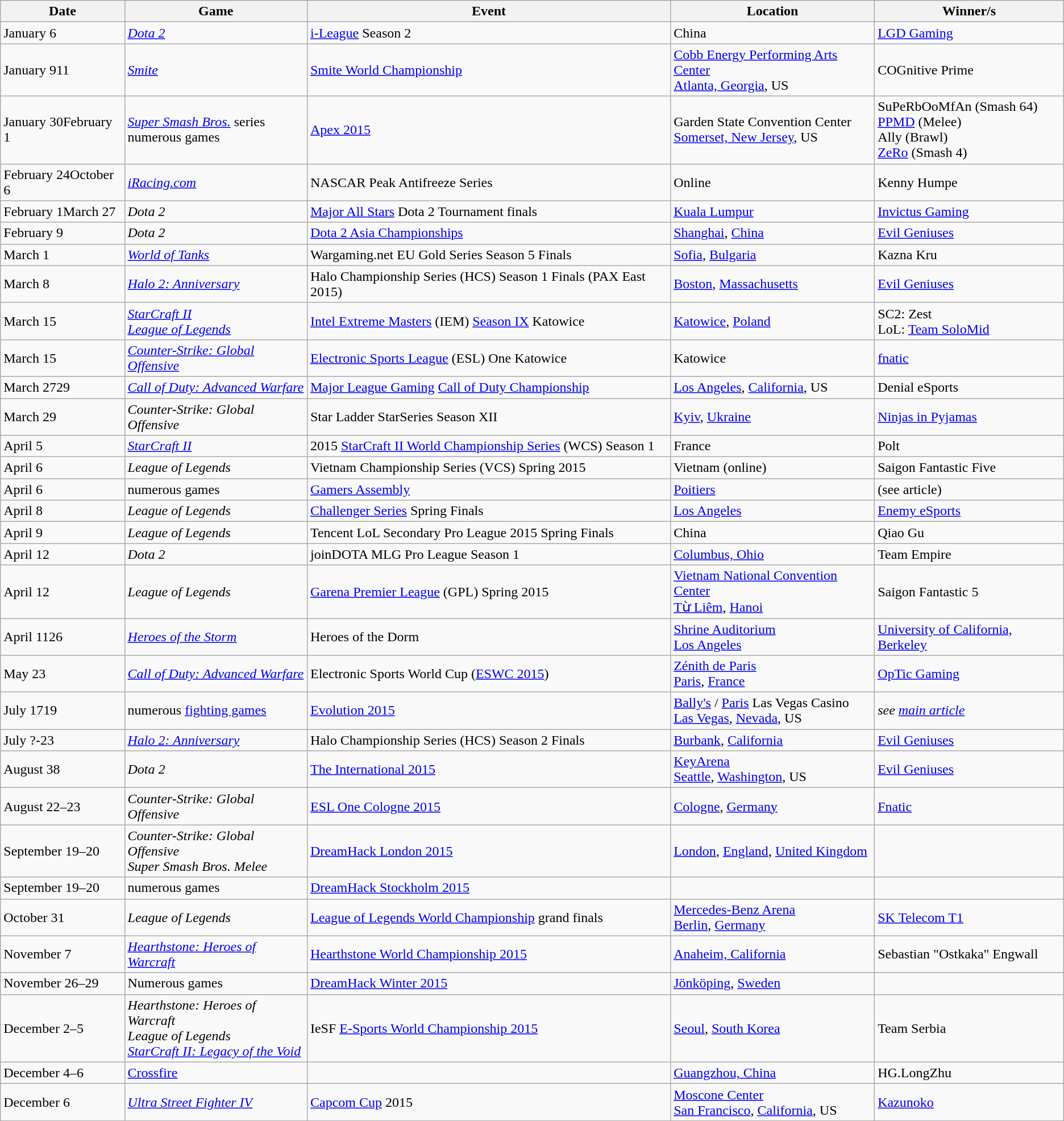<table class="wikitable sortable">
<tr>
<th>Date</th>
<th>Game</th>
<th>Event</th>
<th>Location</th>
<th>Winner/s</th>
</tr>
<tr>
<td>January 6</td>
<td><em><a href='#'>Dota 2</a></em></td>
<td><a href='#'>i-League</a> Season 2</td>
<td>China</td>
<td><a href='#'>LGD Gaming</a></td>
</tr>
<tr>
<td>January 911</td>
<td><em><a href='#'>Smite</a></em></td>
<td><a href='#'>Smite World Championship</a></td>
<td><a href='#'>Cobb Energy Performing Arts Center</a> <br> <a href='#'>Atlanta, Georgia</a>, US</td>
<td>COGnitive Prime</td>
</tr>
<tr>
<td>January 30February 1</td>
<td><em><a href='#'>Super Smash Bros.</a></em> series <br> numerous games</td>
<td><a href='#'>Apex 2015</a></td>
<td>Garden State Convention Center<br><a href='#'>Somerset, New Jersey</a>, US</td>
<td>SuPeRbOoMfAn (Smash 64) <br> <a href='#'>PPMD</a> (Melee) <br> Ally (Brawl) <br> <a href='#'>ZeRo</a> (Smash 4)</td>
</tr>
<tr>
<td>February 24October 6</td>
<td><em><a href='#'>iRacing.com</a></em></td>
<td>NASCAR Peak Antifreeze Series</td>
<td>Online</td>
<td>Kenny Humpe</td>
</tr>
<tr>
<td>February 1March 27</td>
<td><em>Dota 2</em></td>
<td><a href='#'>Major All Stars</a> Dota 2 Tournament finals</td>
<td><a href='#'>Kuala Lumpur</a></td>
<td><a href='#'>Invictus Gaming</a></td>
</tr>
<tr>
<td>February 9</td>
<td><em>Dota 2</em></td>
<td><a href='#'>Dota 2 Asia Championships</a></td>
<td><a href='#'>Shanghai</a>, <a href='#'>China</a></td>
<td><a href='#'>Evil Geniuses</a></td>
</tr>
<tr>
<td>March 1</td>
<td><em><a href='#'>World of Tanks</a></em></td>
<td>Wargaming.net EU Gold Series Season 5 Finals</td>
<td><a href='#'>Sofia</a>, <a href='#'>Bulgaria</a></td>
<td>Kazna Kru</td>
</tr>
<tr>
<td>March 8</td>
<td><em><a href='#'>Halo 2: Anniversary</a></em></td>
<td>Halo Championship Series (HCS) Season 1 Finals (PAX East 2015)</td>
<td><a href='#'>Boston</a>, <a href='#'>Massachusetts</a></td>
<td><a href='#'>Evil Geniuses</a></td>
</tr>
<tr>
<td>March 15</td>
<td><em><a href='#'>StarCraft II</a></em> <br> <em><a href='#'>League of Legends</a></em></td>
<td><a href='#'>Intel Extreme Masters</a> (IEM) <a href='#'>Season IX</a> Katowice</td>
<td><a href='#'>Katowice</a>, <a href='#'>Poland</a></td>
<td>SC2: Zest <br> LoL: <a href='#'>Team SoloMid</a></td>
</tr>
<tr>
<td>March 15</td>
<td><em><a href='#'>Counter-Strike: Global Offensive</a></em></td>
<td><a href='#'>Electronic Sports League</a> (ESL) One Katowice</td>
<td>Katowice</td>
<td><a href='#'>fnatic</a></td>
</tr>
<tr>
<td>March 2729</td>
<td><em><a href='#'>Call of Duty: Advanced Warfare</a></em></td>
<td><a href='#'>Major League Gaming</a> <a href='#'>Call of Duty Championship</a></td>
<td><a href='#'>Los Angeles</a>, <a href='#'>California</a>, US</td>
<td>Denial eSports</td>
</tr>
<tr>
<td>March 29</td>
<td><em>Counter-Strike: Global Offensive</em></td>
<td>Star Ladder StarSeries Season XII</td>
<td><a href='#'>Kyiv</a>, <a href='#'>Ukraine</a></td>
<td><a href='#'>Ninjas in Pyjamas</a></td>
</tr>
<tr>
<td>April 5</td>
<td><em><a href='#'>StarCraft II</a></em></td>
<td>2015 <a href='#'>StarCraft II World Championship Series</a> (WCS) Season 1</td>
<td>France</td>
<td>Polt</td>
</tr>
<tr>
<td>April 6</td>
<td><em>League of Legends</em></td>
<td>Vietnam Championship Series (VCS) Spring 2015</td>
<td>Vietnam (online)</td>
<td>Saigon Fantastic Five</td>
</tr>
<tr>
<td>April 6</td>
<td>numerous games</td>
<td><a href='#'>Gamers Assembly</a></td>
<td><a href='#'>Poitiers</a></td>
<td>(see article)</td>
</tr>
<tr>
<td>April 8</td>
<td><em>League of Legends</em></td>
<td><a href='#'>Challenger Series</a> Spring Finals</td>
<td><a href='#'>Los Angeles</a></td>
<td><a href='#'>Enemy eSports</a></td>
</tr>
<tr>
<td>April 9</td>
<td><em>League of Legends</em></td>
<td>Tencent LoL Secondary Pro League 2015 Spring Finals</td>
<td>China</td>
<td>Qiao Gu</td>
</tr>
<tr>
<td>April 12</td>
<td><em>Dota 2</em></td>
<td>joinDOTA MLG Pro League Season 1</td>
<td><a href='#'>Columbus, Ohio</a></td>
<td>Team Empire</td>
</tr>
<tr>
<td>April 12</td>
<td><em>League of Legends</em></td>
<td><a href='#'>Garena Premier League</a> (GPL) Spring 2015</td>
<td><a href='#'>Vietnam National Convention Center</a> <br> <a href='#'>Từ Liêm</a>, <a href='#'>Hanoi</a></td>
<td>Saigon Fantastic 5</td>
</tr>
<tr>
<td>April 1126</td>
<td><em><a href='#'>Heroes of the Storm</a></em></td>
<td>Heroes of the Dorm</td>
<td><a href='#'>Shrine Auditorium</a> <br> <a href='#'>Los Angeles</a></td>
<td><a href='#'>University of California, Berkeley</a></td>
</tr>
<tr>
<td>May 23</td>
<td><em><a href='#'>Call of Duty: Advanced Warfare</a></em></td>
<td>Electronic Sports World Cup (<a href='#'>ESWC 2015</a>)</td>
<td><a href='#'>Zénith de Paris</a> <br> <a href='#'>Paris</a>, <a href='#'>France</a></td>
<td><a href='#'>OpTic Gaming</a></td>
</tr>
<tr>
<td>July 1719</td>
<td>numerous <a href='#'>fighting games</a></td>
<td><a href='#'>Evolution 2015</a></td>
<td><a href='#'>Bally's</a> / <a href='#'>Paris</a> Las Vegas Casino<br><a href='#'>Las Vegas</a>, <a href='#'>Nevada</a>, US</td>
<td><em>see <a href='#'>main article</a></em></td>
</tr>
<tr>
<td>July ?-23</td>
<td><a href='#'><em>Halo 2: Anniversary</em></a></td>
<td>Halo Championship Series (HCS) Season 2 Finals</td>
<td><a href='#'>Burbank</a>, <a href='#'>California</a></td>
<td><a href='#'>Evil Geniuses</a></td>
</tr>
<tr>
<td>August 38</td>
<td><em>Dota 2</em></td>
<td><a href='#'>The International 2015</a></td>
<td><a href='#'>KeyArena</a> <br> <a href='#'>Seattle</a>, <a href='#'>Washington</a>, US</td>
<td><a href='#'>Evil Geniuses</a></td>
</tr>
<tr>
<td>August 22–23</td>
<td><em>Counter-Strike: Global Offensive</em></td>
<td><a href='#'>ESL One Cologne 2015</a></td>
<td><a href='#'>Cologne</a>, <a href='#'>Germany</a></td>
<td><a href='#'>Fnatic</a></td>
</tr>
<tr>
<td>September 19–20</td>
<td><em>Counter-Strike: Global Offensive</em> <br> <em>Super Smash Bros. Melee</em></td>
<td><a href='#'>DreamHack London 2015</a></td>
<td><a href='#'>London</a>, <a href='#'>England</a>, <a href='#'>United Kingdom</a></td>
<td></td>
</tr>
<tr>
<td>September 19–20</td>
<td>numerous games</td>
<td><a href='#'>DreamHack Stockholm 2015</a></td>
<td></td>
<td></td>
</tr>
<tr>
<td>October 31</td>
<td><em>League of Legends</em></td>
<td><a href='#'>League of Legends World Championship</a> grand finals</td>
<td><a href='#'>Mercedes-Benz Arena</a> <br> <a href='#'>Berlin</a>, <a href='#'>Germany</a></td>
<td><a href='#'>SK Telecom T1</a></td>
</tr>
<tr>
<td>November 7</td>
<td><em><a href='#'>Hearthstone: Heroes of Warcraft</a></em></td>
<td><a href='#'>Hearthstone World Championship 2015</a></td>
<td><a href='#'>Anaheim, California</a></td>
<td>Sebastian "Ostkaka" Engwall</td>
</tr>
<tr>
<td>November 26–29</td>
<td>Numerous games</td>
<td><a href='#'>DreamHack Winter 2015</a></td>
<td><a href='#'>Jönköping</a>, <a href='#'>Sweden</a></td>
<td></td>
</tr>
<tr>
<td>December 2–5</td>
<td><em>Hearthstone: Heroes of Warcraft</em><br><em>League of Legends</em><br><em><a href='#'>StarCraft II: Legacy of the Void</a></em></td>
<td>IeSF <a href='#'>E-Sports World Championship 2015</a></td>
<td><a href='#'>Seoul</a>, <a href='#'>South Korea</a></td>
<td>Team Serbia</td>
</tr>
<tr>
<td>December 4–6</td>
<td><a href='#'>Crossfire</a></td>
<td></td>
<td><a href='#'>Guangzhou, China</a></td>
<td>HG.LongZhu</td>
</tr>
<tr>
<td>December 6</td>
<td><em><a href='#'>Ultra Street Fighter IV</a></em></td>
<td><a href='#'>Capcom Cup</a> 2015</td>
<td><a href='#'>Moscone Center</a><br><a href='#'>San Francisco</a>, <a href='#'>California</a>, US</td>
<td><a href='#'>Kazunoko</a></td>
</tr>
</table>
